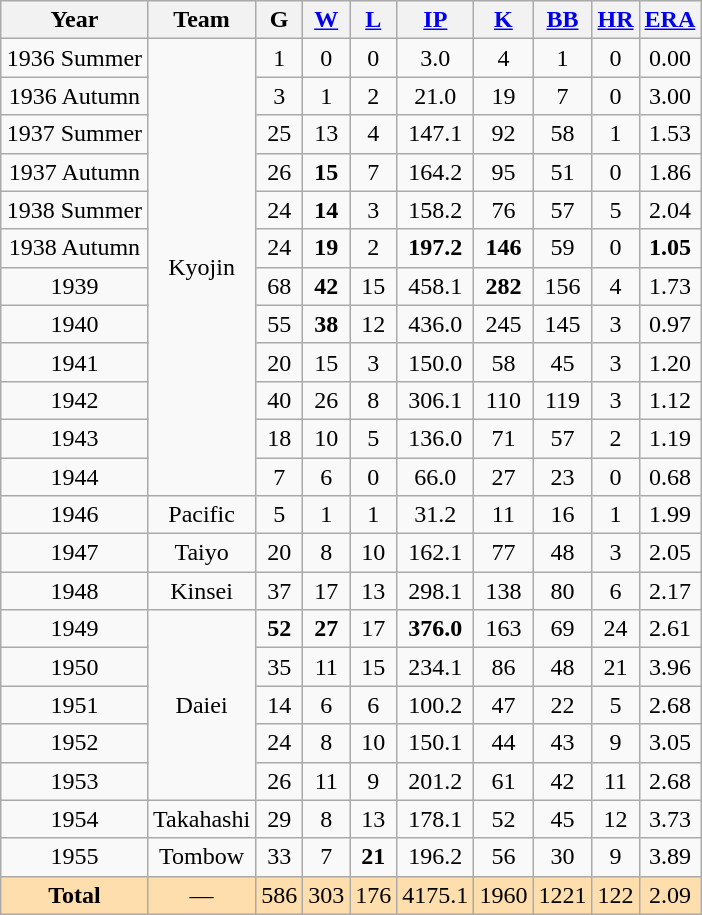<table class="wikitable"  style="margin:1em auto;">
<tr>
<th>Year</th>
<th>Team</th>
<th>G</th>
<th><a href='#'>W</a></th>
<th><a href='#'>L</a></th>
<th><a href='#'>IP</a></th>
<th><a href='#'>K</a></th>
<th><a href='#'>BB</a></th>
<th><a href='#'>HR</a></th>
<th><a href='#'>ERA</a></th>
</tr>
<tr align="center">
<td>1936 Summer</td>
<td rowspan=12>Kyojin</td>
<td>1</td>
<td>0</td>
<td>0</td>
<td>3.0</td>
<td>4</td>
<td>1</td>
<td>0</td>
<td>0.00</td>
</tr>
<tr align="center">
<td>1936 Autumn</td>
<td>3</td>
<td>1</td>
<td>2</td>
<td>21.0</td>
<td>19</td>
<td>7</td>
<td>0</td>
<td>3.00</td>
</tr>
<tr align="center">
<td>1937 Summer</td>
<td>25</td>
<td>13</td>
<td>4</td>
<td>147.1</td>
<td>92</td>
<td>58</td>
<td>1</td>
<td>1.53</td>
</tr>
<tr align="center">
<td>1937 Autumn</td>
<td>26</td>
<td><strong>15</strong></td>
<td>7</td>
<td>164.2</td>
<td>95</td>
<td>51</td>
<td>0</td>
<td>1.86</td>
</tr>
<tr align="center">
<td>1938 Summer</td>
<td>24</td>
<td><strong>14</strong></td>
<td>3</td>
<td>158.2</td>
<td>76</td>
<td>57</td>
<td>5</td>
<td>2.04</td>
</tr>
<tr align="center">
<td>1938 Autumn</td>
<td>24</td>
<td><strong>19</strong></td>
<td>2</td>
<td><strong>197.2</strong></td>
<td><strong>146</strong></td>
<td>59</td>
<td>0</td>
<td><strong>1.05</strong></td>
</tr>
<tr align="center">
<td>1939</td>
<td>68</td>
<td><strong>42</strong></td>
<td>15</td>
<td>458.1</td>
<td><strong>282</strong></td>
<td>156</td>
<td>4</td>
<td>1.73</td>
</tr>
<tr align="center">
<td>1940</td>
<td>55</td>
<td><strong>38</strong></td>
<td>12</td>
<td>436.0</td>
<td>245</td>
<td>145</td>
<td>3</td>
<td>0.97</td>
</tr>
<tr align="center">
<td>1941</td>
<td>20</td>
<td>15</td>
<td>3</td>
<td>150.0</td>
<td>58</td>
<td>45</td>
<td>3</td>
<td>1.20</td>
</tr>
<tr align="center">
<td>1942</td>
<td>40</td>
<td>26</td>
<td>8</td>
<td>306.1</td>
<td>110</td>
<td>119</td>
<td>3</td>
<td>1.12</td>
</tr>
<tr align="center">
<td>1943</td>
<td>18</td>
<td>10</td>
<td>5</td>
<td>136.0</td>
<td>71</td>
<td>57</td>
<td>2</td>
<td>1.19</td>
</tr>
<tr align="center">
<td>1944</td>
<td>7</td>
<td>6</td>
<td>0</td>
<td>66.0</td>
<td>27</td>
<td>23</td>
<td>0</td>
<td>0.68</td>
</tr>
<tr align="center">
<td>1946</td>
<td>Pacific</td>
<td>5</td>
<td>1</td>
<td>1</td>
<td>31.2</td>
<td>11</td>
<td>16</td>
<td>1</td>
<td>1.99</td>
</tr>
<tr align="center">
<td>1947</td>
<td>Taiyo</td>
<td>20</td>
<td>8</td>
<td>10</td>
<td>162.1</td>
<td>77</td>
<td>48</td>
<td>3</td>
<td>2.05</td>
</tr>
<tr align="center">
<td>1948</td>
<td>Kinsei</td>
<td>37</td>
<td>17</td>
<td>13</td>
<td>298.1</td>
<td>138</td>
<td>80</td>
<td>6</td>
<td>2.17</td>
</tr>
<tr align="center">
<td>1949</td>
<td rowspan=5>Daiei</td>
<td><strong>52</strong></td>
<td><strong>27</strong></td>
<td>17</td>
<td><strong>376.0</strong></td>
<td>163</td>
<td>69</td>
<td>24</td>
<td>2.61</td>
</tr>
<tr align="center">
<td>1950</td>
<td>35</td>
<td>11</td>
<td>15</td>
<td>234.1</td>
<td>86</td>
<td>48</td>
<td>21</td>
<td>3.96</td>
</tr>
<tr align="center">
<td>1951</td>
<td>14</td>
<td>6</td>
<td>6</td>
<td>100.2</td>
<td>47</td>
<td>22</td>
<td>5</td>
<td>2.68</td>
</tr>
<tr align="center">
<td>1952</td>
<td>24</td>
<td>8</td>
<td>10</td>
<td>150.1</td>
<td>44</td>
<td>43</td>
<td>9</td>
<td>3.05</td>
</tr>
<tr align="center">
<td>1953</td>
<td>26</td>
<td>11</td>
<td>9</td>
<td>201.2</td>
<td>61</td>
<td>42</td>
<td>11</td>
<td>2.68</td>
</tr>
<tr align="center">
<td>1954</td>
<td>Takahashi</td>
<td>29</td>
<td>8</td>
<td>13</td>
<td>178.1</td>
<td>52</td>
<td>45</td>
<td>12</td>
<td>3.73</td>
</tr>
<tr align="center">
<td>1955</td>
<td>Tombow</td>
<td>33</td>
<td>7</td>
<td><strong>21</strong></td>
<td>196.2</td>
<td>56</td>
<td>30</td>
<td>9</td>
<td>3.89</td>
</tr>
<tr align="center" style="background: #ffdead;">
<td><strong>Total</strong></td>
<td>―</td>
<td>586</td>
<td>303</td>
<td>176</td>
<td>4175.1</td>
<td>1960</td>
<td>1221</td>
<td>122</td>
<td>2.09</td>
</tr>
</table>
